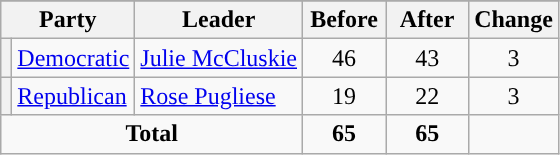<table class="wikitable" style="text-align:center;">
<tr>
</tr>
<tr>
<th colspan="2">Party</th>
<th>Leader</th>
<th style="width:3em">Before</th>
<th style="width:3em">After</th>
<th style="width:3em">Change</th>
</tr>
<tr>
<th style="background-color:"></th>
<td style="text-align:left;"><a href='#'>Democratic</a></td>
<td style="text-align:left;"><a href='#'>Julie McCluskie</a></td>
<td>46</td>
<td>43</td>
<td> 3</td>
</tr>
<tr>
<th style="background-color:"></th>
<td style="text-align:left;"><a href='#'>Republican</a></td>
<td style="text-align:left;"><a href='#'>Rose Pugliese</a></td>
<td>19</td>
<td>22</td>
<td> 3</td>
</tr>
<tr>
<td colspan="3"><strong>Total</strong></td>
<td><strong>65</strong></td>
<td><strong>65</strong></td>
<td></td>
</tr>
</table>
